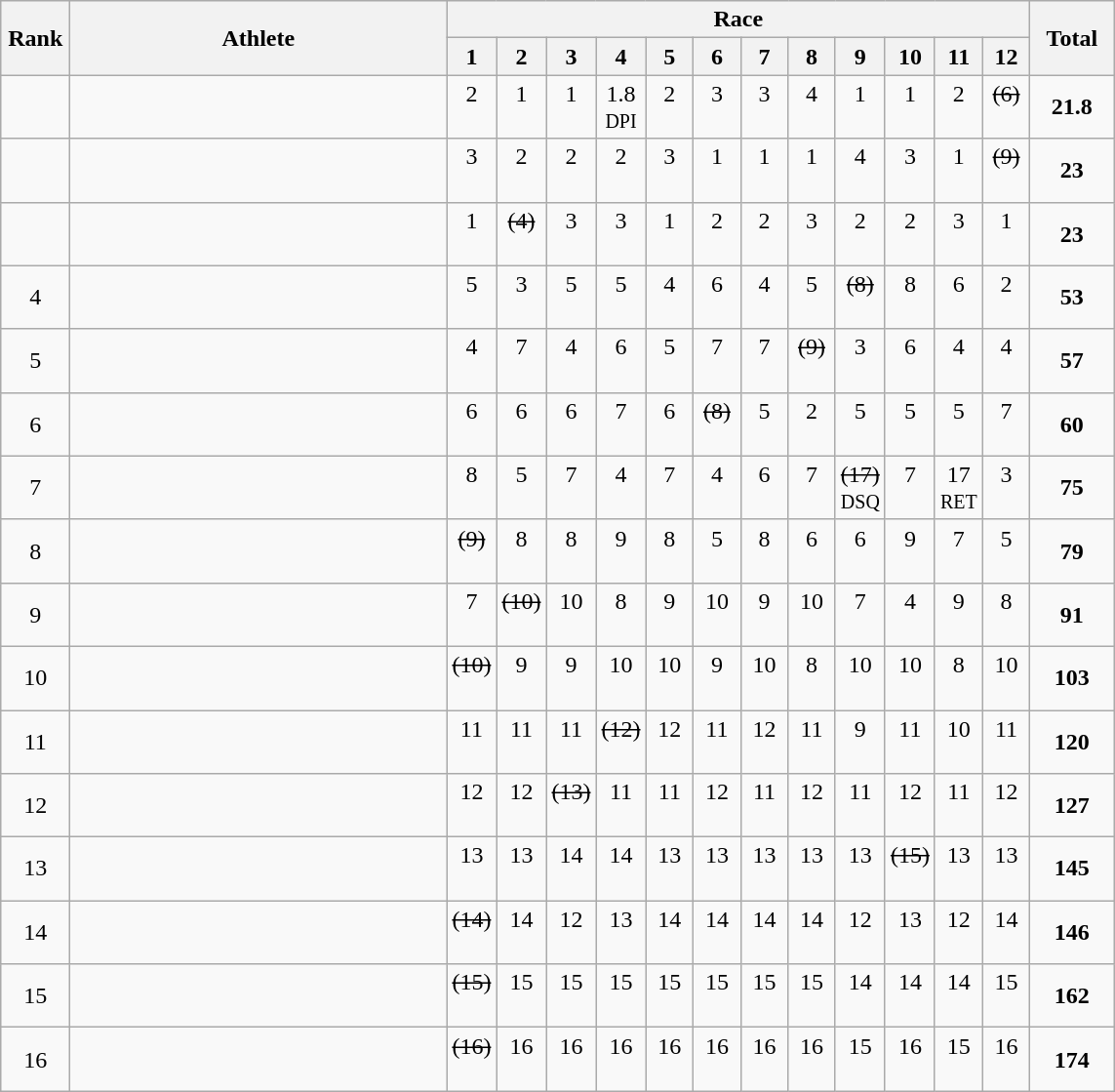<table | class="wikitable" style="text-align:center">
<tr>
<th rowspan="2" width=40>Rank</th>
<th rowspan="2" width=250>Athlete</th>
<th colspan="12">Race</th>
<th rowspan="2" width=50>Total</th>
</tr>
<tr>
<th width=25>1</th>
<th width=25>2</th>
<th width=25>3</th>
<th width=25>4</th>
<th width=25>5</th>
<th width=25>6</th>
<th width=25>7</th>
<th width=25>8</th>
<th width=25>9</th>
<th width=25>10</th>
<th width=25>11</th>
<th width=25>12</th>
</tr>
<tr>
<td></td>
<td align=left></td>
<td>2<br> </td>
<td>1<br> </td>
<td>1<br> </td>
<td>1.8<br><small>DPI</small></td>
<td>2<br> </td>
<td>3<br> </td>
<td>3<br> </td>
<td>4<br> </td>
<td>1<br> </td>
<td>1<br> </td>
<td>2<br> </td>
<td><s>(6)</s><br> </td>
<td><strong>21.8</strong></td>
</tr>
<tr>
<td></td>
<td align=left></td>
<td>3<br> </td>
<td>2<br> </td>
<td>2<br> </td>
<td>2<br> </td>
<td>3<br> </td>
<td>1<br> </td>
<td>1<br> </td>
<td>1<br> </td>
<td>4<br> </td>
<td>3<br> </td>
<td>1<br> </td>
<td><s>(9)</s><br> </td>
<td><strong>23</strong></td>
</tr>
<tr>
<td></td>
<td align=left></td>
<td>1<br> </td>
<td><s>(4)</s><br> </td>
<td>3<br> </td>
<td>3<br> </td>
<td>1<br> </td>
<td>2<br> </td>
<td>2<br> </td>
<td>3<br> </td>
<td>2<br> </td>
<td>2<br> </td>
<td>3<br> </td>
<td>1<br> </td>
<td><strong>23</strong></td>
</tr>
<tr>
<td>4</td>
<td align=left></td>
<td>5<br> </td>
<td>3<br> </td>
<td>5<br> </td>
<td>5<br> </td>
<td>4<br> </td>
<td>6<br> </td>
<td>4<br> </td>
<td>5<br> </td>
<td><s>(8)</s><br> </td>
<td>8<br> </td>
<td>6<br> </td>
<td>2<br> </td>
<td><strong>53</strong></td>
</tr>
<tr>
<td>5</td>
<td align=left></td>
<td>4<br> </td>
<td>7<br> </td>
<td>4<br> </td>
<td>6<br> </td>
<td>5<br> </td>
<td>7<br> </td>
<td>7<br> </td>
<td><s>(9)</s><br> </td>
<td>3<br> </td>
<td>6<br> </td>
<td>4<br> </td>
<td>4<br> </td>
<td><strong>57</strong></td>
</tr>
<tr>
<td>6</td>
<td align=left></td>
<td>6<br> </td>
<td>6<br> </td>
<td>6<br> </td>
<td>7<br> </td>
<td>6<br> </td>
<td><s>(8)</s><br> </td>
<td>5<br> </td>
<td>2<br> </td>
<td>5<br> </td>
<td>5<br> </td>
<td>5<br> </td>
<td>7<br> </td>
<td><strong>60</strong></td>
</tr>
<tr>
<td>7</td>
<td align=left></td>
<td>8<br> </td>
<td>5<br> </td>
<td>7<br> </td>
<td>4<br> </td>
<td>7<br> </td>
<td>4<br> </td>
<td>6<br> </td>
<td>7<br> </td>
<td><s>(17)</s><br><small>DSQ</small></td>
<td>7<br> </td>
<td>17<br><small>RET</small></td>
<td>3<br> </td>
<td><strong>75</strong></td>
</tr>
<tr>
<td>8</td>
<td align=left></td>
<td><s>(9)</s><br> </td>
<td>8<br> </td>
<td>8<br> </td>
<td>9<br> </td>
<td>8<br> </td>
<td>5<br> </td>
<td>8<br> </td>
<td>6<br> </td>
<td>6<br> </td>
<td>9<br> </td>
<td>7<br> </td>
<td>5<br> </td>
<td><strong>79</strong></td>
</tr>
<tr>
<td>9</td>
<td align=left></td>
<td>7<br> </td>
<td><s>(10)</s><br> </td>
<td>10<br> </td>
<td>8<br> </td>
<td>9<br> </td>
<td>10<br> </td>
<td>9<br> </td>
<td>10<br> </td>
<td>7<br> </td>
<td>4<br> </td>
<td>9<br> </td>
<td>8<br> </td>
<td><strong>91</strong></td>
</tr>
<tr>
<td>10</td>
<td align=left></td>
<td><s>(10)</s><br> </td>
<td>9<br> </td>
<td>9<br> </td>
<td>10<br> </td>
<td>10<br> </td>
<td>9<br> </td>
<td>10<br> </td>
<td>8<br> </td>
<td>10<br> </td>
<td>10<br> </td>
<td>8<br> </td>
<td>10<br> </td>
<td><strong>103</strong></td>
</tr>
<tr>
<td>11</td>
<td align=left></td>
<td>11<br> </td>
<td>11<br> </td>
<td>11<br> </td>
<td><s>(12)</s><br> </td>
<td>12<br> </td>
<td>11<br> </td>
<td>12<br> </td>
<td>11<br> </td>
<td>9<br> </td>
<td>11<br> </td>
<td>10<br> </td>
<td>11<br> </td>
<td><strong>120</strong></td>
</tr>
<tr>
<td>12</td>
<td align=left></td>
<td>12<br> </td>
<td>12<br> </td>
<td><s>(13)</s><br> </td>
<td>11<br> </td>
<td>11<br> </td>
<td>12<br> </td>
<td>11<br> </td>
<td>12<br> </td>
<td>11<br> </td>
<td>12<br> </td>
<td>11<br> </td>
<td>12<br> </td>
<td><strong>127</strong></td>
</tr>
<tr>
<td>13</td>
<td align=left></td>
<td>13<br> </td>
<td>13<br> </td>
<td>14<br> </td>
<td>14<br> </td>
<td>13<br> </td>
<td>13<br> </td>
<td>13<br> </td>
<td>13<br> </td>
<td>13<br> </td>
<td><s>(15)</s><br> </td>
<td>13<br> </td>
<td>13<br> </td>
<td><strong>145</strong></td>
</tr>
<tr>
<td>14</td>
<td align=left></td>
<td><s>(14)</s><br> </td>
<td>14<br> </td>
<td>12<br> </td>
<td>13<br> </td>
<td>14<br> </td>
<td>14<br> </td>
<td>14<br> </td>
<td>14<br> </td>
<td>12<br> </td>
<td>13<br> </td>
<td>12<br> </td>
<td>14<br> </td>
<td><strong>146</strong></td>
</tr>
<tr>
<td>15</td>
<td align=left></td>
<td><s>(15)</s><br> </td>
<td>15<br> </td>
<td>15<br> </td>
<td>15<br> </td>
<td>15<br> </td>
<td>15<br> </td>
<td>15<br> </td>
<td>15<br> </td>
<td>14<br> </td>
<td>14<br> </td>
<td>14<br> </td>
<td>15<br> </td>
<td><strong>162</strong></td>
</tr>
<tr>
<td>16</td>
<td align=left></td>
<td><s>(16)</s><br> </td>
<td>16<br> </td>
<td>16<br> </td>
<td>16<br> </td>
<td>16<br> </td>
<td>16<br> </td>
<td>16<br> </td>
<td>16<br> </td>
<td>15<br> </td>
<td>16<br> </td>
<td>15<br> </td>
<td>16<br> </td>
<td><strong>174</strong></td>
</tr>
</table>
